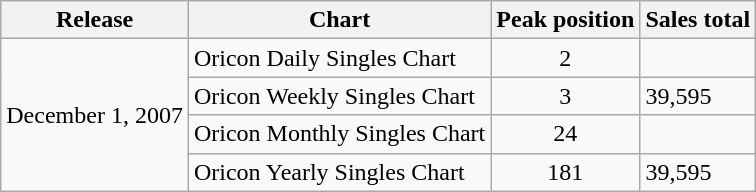<table class="wikitable">
<tr>
<th>Release</th>
<th>Chart</th>
<th>Peak position</th>
<th>Sales total</th>
</tr>
<tr>
<td rowspan="4">December 1, 2007</td>
<td>Oricon Daily Singles Chart</td>
<td align="center">2</td>
<td></td>
</tr>
<tr>
<td>Oricon Weekly Singles Chart</td>
<td align="center">3</td>
<td>39,595</td>
</tr>
<tr>
<td>Oricon Monthly Singles Chart</td>
<td align="center">24</td>
<td></td>
</tr>
<tr>
<td>Oricon Yearly Singles Chart</td>
<td align="center">181</td>
<td>39,595</td>
</tr>
</table>
